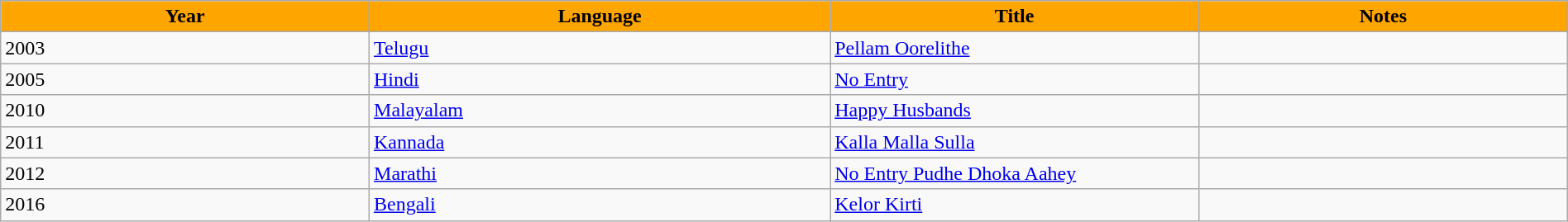<table class="wikitable" style="width:100%; margin-right:0;">
<tr>
<th style="background:Orange; width:20%;">Year</th>
<th style="background:Orange; width:25%;">Language</th>
<th style="background:Orange; width:20%;">Title</th>
<th style="background:Orange; width:20%;">Notes</th>
</tr>
<tr>
<td>2003</td>
<td><a href='#'>Telugu</a></td>
<td><a href='#'>Pellam Oorelithe</a></td>
<td></td>
</tr>
<tr>
<td>2005</td>
<td><a href='#'>Hindi</a></td>
<td><a href='#'>No Entry</a></td>
<td></td>
</tr>
<tr>
<td>2010</td>
<td><a href='#'>Malayalam</a></td>
<td><a href='#'>Happy Husbands</a></td>
<td></td>
</tr>
<tr>
<td>2011</td>
<td><a href='#'>Kannada</a></td>
<td><a href='#'>Kalla Malla Sulla</a></td>
<td></td>
</tr>
<tr>
<td>2012</td>
<td><a href='#'>Marathi</a></td>
<td><a href='#'>No Entry Pudhe Dhoka Aahey</a></td>
<td></td>
</tr>
<tr>
<td>2016</td>
<td><a href='#'>Bengali</a></td>
<td><a href='#'>Kelor Kirti</a></td>
<td></td>
</tr>
</table>
